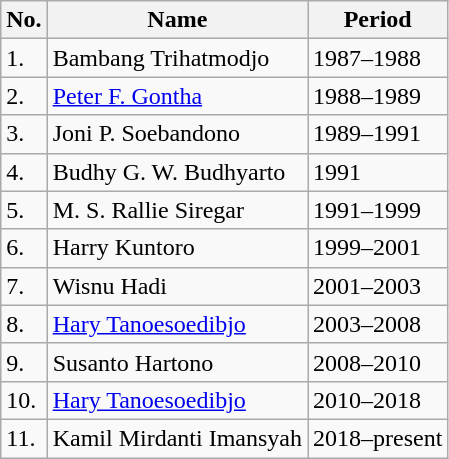<table class="wikitable">
<tr>
<th>No.</th>
<th>Name</th>
<th>Period</th>
</tr>
<tr>
<td>1.</td>
<td>Bambang Trihatmodjo</td>
<td>1987–1988</td>
</tr>
<tr>
<td>2.</td>
<td><a href='#'>Peter F. Gontha</a></td>
<td>1988–1989</td>
</tr>
<tr>
<td>3.</td>
<td>Joni P. Soebandono</td>
<td>1989–1991</td>
</tr>
<tr>
<td>4.</td>
<td>Budhy G. W. Budhyarto</td>
<td>1991</td>
</tr>
<tr>
<td>5.</td>
<td>M. S. Rallie Siregar</td>
<td>1991–1999</td>
</tr>
<tr>
<td>6.</td>
<td>Harry Kuntoro</td>
<td>1999–2001</td>
</tr>
<tr>
<td>7.</td>
<td>Wisnu Hadi</td>
<td>2001–2003</td>
</tr>
<tr>
<td>8.</td>
<td><a href='#'>Hary Tanoesoedibjo</a></td>
<td>2003–2008</td>
</tr>
<tr>
<td>9.</td>
<td>Susanto Hartono</td>
<td>2008–2010</td>
</tr>
<tr>
<td>10.</td>
<td><a href='#'>Hary Tanoesoedibjo</a></td>
<td>2010–2018</td>
</tr>
<tr>
<td>11.</td>
<td>Kamil Mirdanti Imansyah</td>
<td>2018–present</td>
</tr>
</table>
